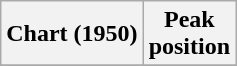<table class="wikitable sortable">
<tr>
<th>Chart (1950)</th>
<th>Peak<br>position</th>
</tr>
<tr>
</tr>
</table>
